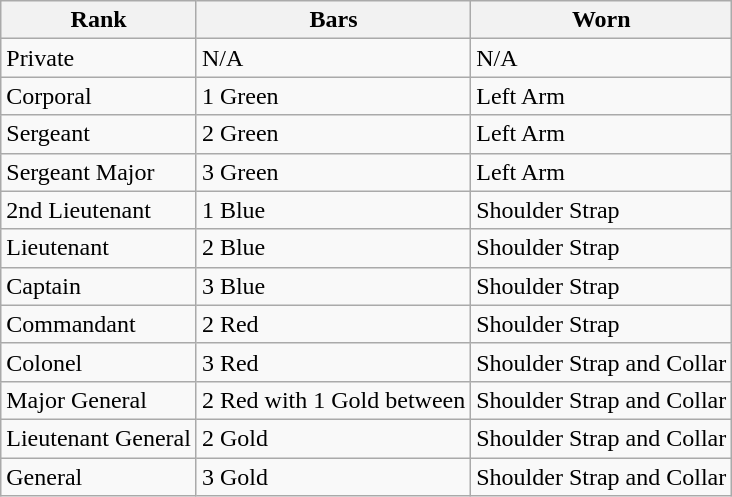<table class="wikitable">
<tr>
<th>Rank</th>
<th>Bars</th>
<th>Worn</th>
</tr>
<tr>
<td>Private</td>
<td>N/A</td>
<td>N/A</td>
</tr>
<tr>
<td>Corporal</td>
<td>1 Green</td>
<td>Left Arm</td>
</tr>
<tr>
<td>Sergeant</td>
<td>2 Green</td>
<td>Left Arm</td>
</tr>
<tr>
<td>Sergeant Major</td>
<td>3 Green</td>
<td>Left Arm</td>
</tr>
<tr>
<td>2nd Lieutenant</td>
<td>1 Blue</td>
<td>Shoulder Strap</td>
</tr>
<tr>
<td>Lieutenant</td>
<td>2 Blue</td>
<td>Shoulder Strap</td>
</tr>
<tr>
<td>Captain</td>
<td>3 Blue</td>
<td>Shoulder Strap</td>
</tr>
<tr>
<td>Commandant</td>
<td>2 Red</td>
<td>Shoulder Strap</td>
</tr>
<tr>
<td>Colonel</td>
<td>3 Red</td>
<td>Shoulder Strap and Collar</td>
</tr>
<tr>
<td>Major General</td>
<td>2 Red with 1 Gold between</td>
<td>Shoulder Strap and Collar</td>
</tr>
<tr>
<td>Lieutenant General</td>
<td>2 Gold</td>
<td>Shoulder Strap and Collar</td>
</tr>
<tr>
<td>General</td>
<td>3 Gold</td>
<td>Shoulder Strap and Collar</td>
</tr>
</table>
